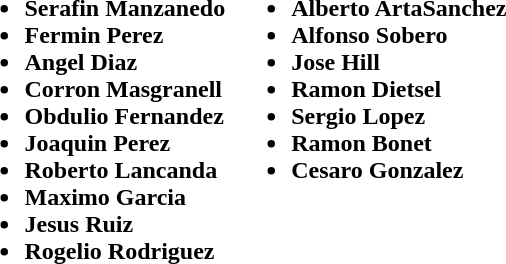<table>
<tr>
<td valign="top"><br><ul><li><strong>Serafin Manzanedo</strong></li><li><strong>Fermin Perez</strong></li><li><strong>Angel Diaz</strong></li><li><strong>Corron Masgranell </strong></li><li><strong>Obdulio Fernandez</strong></li><li><strong>Joaquin Perez</strong></li><li><strong>Roberto Lancanda  </strong></li><li><strong>Maximo Garcia </strong></li><li><strong>Jesus Ruiz </strong></li><li><strong>Rogelio Rodriguez </strong></li></ul></td>
<td valign="top"><br><ul><li><strong>Alberto ArtaSanchez </strong></li><li><strong>Alfonso Sobero </strong></li><li><strong>Jose Hill </strong></li><li><strong>Ramon Dietsel </strong></li><li><strong>Sergio Lopez</strong></li><li><strong>Ramon Bonet </strong></li><li><strong>Cesaro Gonzalez </strong></li></ul></td>
</tr>
</table>
